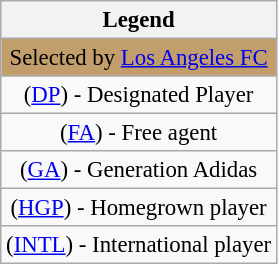<table class="wikitable" style="text-align: center; font-size:95%">
<tr>
<th style="background-color: #F2F2F2; border: 1px solid #AAAAAA;" colspan="1">Legend</th>
</tr>
<tr style="text-align: center">
<td style="background: #C39E6D">Selected by <a href='#'>Los Angeles FC</a></td>
</tr>
<tr>
<td>(<a href='#'>DP</a>) - Designated Player</td>
</tr>
<tr>
<td>(<a href='#'>FA</a>) - Free agent</td>
</tr>
<tr>
<td>(<a href='#'>GA</a>) - Generation Adidas</td>
</tr>
<tr>
<td>(<a href='#'>HGP</a>) - Homegrown player</td>
</tr>
<tr>
<td>(<a href='#'>INTL</a>) - International player</td>
</tr>
</table>
